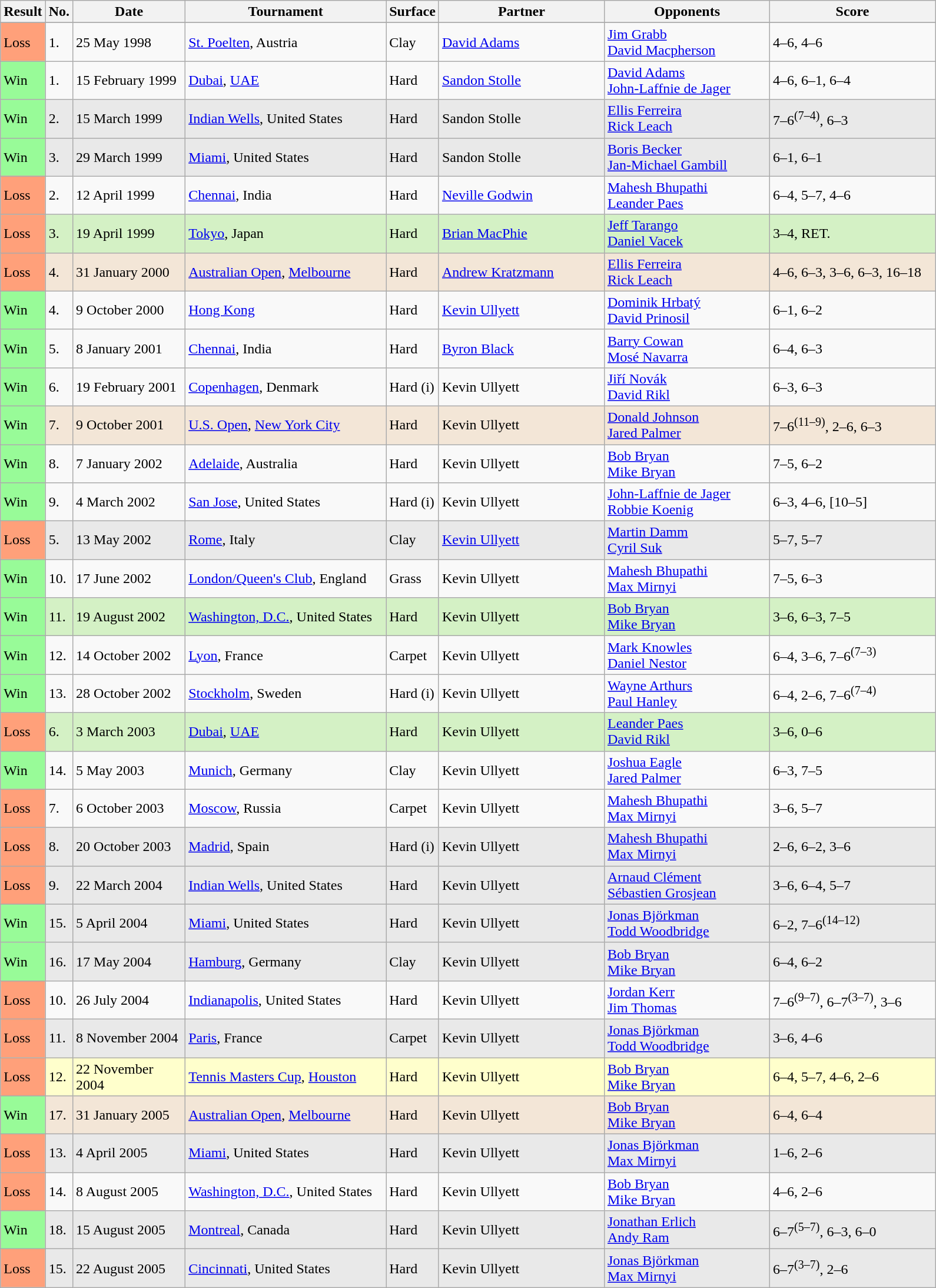<table class="sortable wikitable">
<tr>
<th>Result</th>
<th style="width:20px">No.</th>
<th style="width:120px">Date</th>
<th style="width:220px">Tournament</th>
<th style="width:50px">Surface</th>
<th style="width:180px">Partner</th>
<th style="width:180px">Opponents</th>
<th style="width:180px" class="unsortable">Score</th>
</tr>
<tr>
</tr>
<tr>
<td style="background:#ffa07a;">Loss</td>
<td>1.</td>
<td>25 May 1998</td>
<td><a href='#'>St. Poelten</a>, Austria</td>
<td>Clay</td>
<td> <a href='#'>David Adams</a></td>
<td> <a href='#'>Jim Grabb</a> <br>  <a href='#'>David Macpherson</a></td>
<td>4–6, 4–6</td>
</tr>
<tr>
<td style="background:#98fb98;">Win</td>
<td>1.</td>
<td>15 February 1999</td>
<td><a href='#'>Dubai</a>, <a href='#'>UAE</a></td>
<td>Hard</td>
<td> <a href='#'>Sandon Stolle</a></td>
<td> <a href='#'>David Adams</a> <br>  <a href='#'>John-Laffnie de Jager</a></td>
<td>4–6, 6–1, 6–4</td>
</tr>
<tr style="background:#e9e9e9;">
<td style="background:#98fb98;">Win</td>
<td>2.</td>
<td>15 March 1999</td>
<td><a href='#'>Indian Wells</a>, United States</td>
<td>Hard</td>
<td> Sandon Stolle</td>
<td> <a href='#'>Ellis Ferreira</a> <br>  <a href='#'>Rick Leach</a></td>
<td>7–6<sup>(7–4)</sup>, 6–3</td>
</tr>
<tr style="background:#e9e9e9;">
<td style="background:#98fb98;">Win</td>
<td>3.</td>
<td>29 March 1999</td>
<td><a href='#'>Miami</a>, United States</td>
<td>Hard</td>
<td> Sandon Stolle</td>
<td> <a href='#'>Boris Becker</a> <br>  <a href='#'>Jan-Michael Gambill</a></td>
<td>6–1, 6–1</td>
</tr>
<tr>
<td style="background:#ffa07a;">Loss</td>
<td>2.</td>
<td>12 April 1999</td>
<td><a href='#'>Chennai</a>, India</td>
<td>Hard</td>
<td> <a href='#'>Neville Godwin</a></td>
<td> <a href='#'>Mahesh Bhupathi</a> <br>  <a href='#'>Leander Paes</a></td>
<td>6–4, 5–7, 4–6</td>
</tr>
<tr style="background:#d4f1c5;">
<td style="background:#ffa07a;">Loss</td>
<td>3.</td>
<td>19 April 1999</td>
<td><a href='#'>Tokyo</a>, Japan</td>
<td>Hard</td>
<td> <a href='#'>Brian MacPhie</a></td>
<td> <a href='#'>Jeff Tarango</a> <br>  <a href='#'>Daniel Vacek</a></td>
<td>3–4, RET.</td>
</tr>
<tr style="background:#f3e6d7;">
<td style="background:#ffa07a;">Loss</td>
<td>4.</td>
<td>31 January 2000</td>
<td><a href='#'>Australian Open</a>, <a href='#'>Melbourne</a></td>
<td>Hard</td>
<td> <a href='#'>Andrew Kratzmann</a></td>
<td> <a href='#'>Ellis Ferreira</a> <br>  <a href='#'>Rick Leach</a></td>
<td>4–6, 6–3, 3–6, 6–3, 16–18</td>
</tr>
<tr>
<td style="background:#98fb98;">Win</td>
<td>4.</td>
<td>9 October 2000</td>
<td><a href='#'>Hong Kong</a></td>
<td>Hard</td>
<td> <a href='#'>Kevin Ullyett</a></td>
<td> <a href='#'>Dominik Hrbatý</a> <br>  <a href='#'>David Prinosil</a></td>
<td>6–1, 6–2</td>
</tr>
<tr>
<td style="background:#98fb98;">Win</td>
<td>5.</td>
<td>8 January 2001</td>
<td><a href='#'>Chennai</a>, India</td>
<td>Hard</td>
<td> <a href='#'>Byron Black</a></td>
<td> <a href='#'>Barry Cowan</a> <br>  <a href='#'>Mosé Navarra</a></td>
<td>6–4, 6–3</td>
</tr>
<tr>
<td style="background:#98fb98;">Win</td>
<td>6.</td>
<td>19 February 2001</td>
<td><a href='#'>Copenhagen</a>, Denmark</td>
<td>Hard (i)</td>
<td> Kevin Ullyett</td>
<td> <a href='#'>Jiří Novák</a> <br>  <a href='#'>David Rikl</a></td>
<td>6–3, 6–3</td>
</tr>
<tr style="background:#f3e6d7;">
<td style="background:#98fb98;">Win</td>
<td>7.</td>
<td>9 October 2001</td>
<td><a href='#'>U.S. Open</a>, <a href='#'>New York City</a></td>
<td>Hard</td>
<td> Kevin Ullyett</td>
<td> <a href='#'>Donald Johnson</a> <br>  <a href='#'>Jared Palmer</a></td>
<td>7–6<sup>(11–9)</sup>, 2–6, 6–3</td>
</tr>
<tr>
<td style="background:#98fb98;">Win</td>
<td>8.</td>
<td>7 January 2002</td>
<td><a href='#'>Adelaide</a>, Australia</td>
<td>Hard</td>
<td> Kevin Ullyett</td>
<td> <a href='#'>Bob Bryan</a> <br>  <a href='#'>Mike Bryan</a></td>
<td>7–5, 6–2</td>
</tr>
<tr>
<td style="background:#98fb98;">Win</td>
<td>9.</td>
<td>4 March 2002</td>
<td><a href='#'>San Jose</a>, United States</td>
<td>Hard (i)</td>
<td> Kevin Ullyett</td>
<td> <a href='#'>John-Laffnie de Jager</a> <br>  <a href='#'>Robbie Koenig</a></td>
<td>6–3, 4–6, [10–5]</td>
</tr>
<tr style="background:#e9e9e9;">
<td style="background:#ffa07a;">Loss</td>
<td>5.</td>
<td>13 May 2002</td>
<td><a href='#'>Rome</a>, Italy</td>
<td>Clay</td>
<td> <a href='#'>Kevin Ullyett</a></td>
<td> <a href='#'>Martin Damm</a> <br>  <a href='#'>Cyril Suk</a></td>
<td>5–7, 5–7</td>
</tr>
<tr>
<td style="background:#98fb98;">Win</td>
<td>10.</td>
<td>17 June 2002</td>
<td><a href='#'>London/Queen's Club</a>, England</td>
<td>Grass</td>
<td> Kevin Ullyett</td>
<td> <a href='#'>Mahesh Bhupathi</a> <br>  <a href='#'>Max Mirnyi</a></td>
<td>7–5, 6–3</td>
</tr>
<tr style="background:#d4f1c5;">
<td style="background:#98fb98;">Win</td>
<td>11.</td>
<td>19 August 2002</td>
<td><a href='#'>Washington, D.C.</a>, United States</td>
<td>Hard</td>
<td> Kevin Ullyett</td>
<td> <a href='#'>Bob Bryan</a> <br>  <a href='#'>Mike Bryan</a></td>
<td>3–6, 6–3, 7–5</td>
</tr>
<tr>
<td style="background:#98fb98;">Win</td>
<td>12.</td>
<td>14 October 2002</td>
<td><a href='#'>Lyon</a>, France</td>
<td>Carpet</td>
<td> Kevin Ullyett</td>
<td> <a href='#'>Mark Knowles</a> <br>  <a href='#'>Daniel Nestor</a></td>
<td>6–4, 3–6, 7–6<sup>(7–3)</sup></td>
</tr>
<tr>
<td style="background:#98fb98;">Win</td>
<td>13.</td>
<td>28 October 2002</td>
<td><a href='#'>Stockholm</a>, Sweden</td>
<td>Hard (i)</td>
<td> Kevin Ullyett</td>
<td> <a href='#'>Wayne Arthurs</a> <br>  <a href='#'>Paul Hanley</a></td>
<td>6–4, 2–6, 7–6<sup>(7–4)</sup></td>
</tr>
<tr style="background:#d4f1c5;">
<td style="background:#ffa07a;">Loss</td>
<td>6.</td>
<td>3 March 2003</td>
<td><a href='#'>Dubai</a>, <a href='#'>UAE</a></td>
<td>Hard</td>
<td> Kevin Ullyett</td>
<td> <a href='#'>Leander Paes</a> <br>  <a href='#'>David Rikl</a></td>
<td>3–6, 0–6</td>
</tr>
<tr>
<td style="background:#98fb98;">Win</td>
<td>14.</td>
<td>5 May 2003</td>
<td><a href='#'>Munich</a>, Germany</td>
<td>Clay</td>
<td> Kevin Ullyett</td>
<td> <a href='#'>Joshua Eagle</a> <br>  <a href='#'>Jared Palmer</a></td>
<td>6–3, 7–5</td>
</tr>
<tr>
<td style="background:#ffa07a;">Loss</td>
<td>7.</td>
<td>6 October 2003</td>
<td><a href='#'>Moscow</a>, Russia</td>
<td>Carpet</td>
<td> Kevin Ullyett</td>
<td> <a href='#'>Mahesh Bhupathi</a> <br>  <a href='#'>Max Mirnyi</a></td>
<td>3–6, 5–7</td>
</tr>
<tr style="background:#e9e9e9;">
<td style="background:#ffa07a;">Loss</td>
<td>8.</td>
<td>20 October 2003</td>
<td><a href='#'>Madrid</a>, Spain</td>
<td>Hard (i)</td>
<td> Kevin Ullyett</td>
<td> <a href='#'>Mahesh Bhupathi</a> <br>  <a href='#'>Max Mirnyi</a></td>
<td>2–6, 6–2, 3–6</td>
</tr>
<tr style="background:#e9e9e9;">
<td style="background:#ffa07a;">Loss</td>
<td>9.</td>
<td>22 March 2004</td>
<td><a href='#'>Indian Wells</a>, United States</td>
<td>Hard</td>
<td> Kevin Ullyett</td>
<td> <a href='#'>Arnaud Clément</a> <br>  <a href='#'>Sébastien Grosjean</a></td>
<td>3–6, 6–4, 5–7</td>
</tr>
<tr style="background:#e9e9e9;">
<td style="background:#98fb98;">Win</td>
<td>15.</td>
<td>5 April 2004</td>
<td><a href='#'>Miami</a>, United States</td>
<td>Hard</td>
<td> Kevin Ullyett</td>
<td> <a href='#'>Jonas Björkman</a> <br>  <a href='#'>Todd Woodbridge</a></td>
<td>6–2, 7–6<sup>(14–12)</sup></td>
</tr>
<tr style="background:#e9e9e9;">
<td style="background:#98fb98;">Win</td>
<td>16.</td>
<td>17 May 2004</td>
<td><a href='#'>Hamburg</a>, Germany</td>
<td>Clay</td>
<td> Kevin Ullyett</td>
<td> <a href='#'>Bob Bryan</a> <br>  <a href='#'>Mike Bryan</a></td>
<td>6–4, 6–2</td>
</tr>
<tr>
<td style="background:#ffa07a;">Loss</td>
<td>10.</td>
<td>26 July 2004</td>
<td><a href='#'>Indianapolis</a>, United States</td>
<td>Hard</td>
<td> Kevin Ullyett</td>
<td> <a href='#'>Jordan Kerr</a> <br>  <a href='#'>Jim Thomas</a></td>
<td>7–6<sup>(9–7)</sup>, 6–7<sup>(3–7)</sup>, 3–6</td>
</tr>
<tr style="background:#e9e9e9;">
<td style="background:#ffa07a;">Loss</td>
<td>11.</td>
<td>8 November 2004</td>
<td><a href='#'>Paris</a>, France</td>
<td>Carpet</td>
<td> Kevin Ullyett</td>
<td> <a href='#'>Jonas Björkman</a> <br>  <a href='#'>Todd Woodbridge</a></td>
<td>3–6, 4–6</td>
</tr>
<tr style="background:#ffc;">
<td style="background:#ffa07a;">Loss</td>
<td>12.</td>
<td>22 November 2004</td>
<td><a href='#'>Tennis Masters Cup</a>, <a href='#'>Houston</a></td>
<td>Hard</td>
<td> Kevin Ullyett</td>
<td> <a href='#'>Bob Bryan</a> <br>  <a href='#'>Mike Bryan</a></td>
<td>6–4, 5–7, 4–6, 2–6</td>
</tr>
<tr style="background:#f3e6d7;">
<td style="background:#98fb98;">Win</td>
<td>17.</td>
<td>31 January 2005</td>
<td><a href='#'>Australian Open</a>, <a href='#'>Melbourne</a></td>
<td>Hard</td>
<td> Kevin Ullyett</td>
<td> <a href='#'>Bob Bryan</a> <br>  <a href='#'>Mike Bryan</a></td>
<td>6–4, 6–4</td>
</tr>
<tr style="background:#e9e9e9;">
<td style="background:#ffa07a;">Loss</td>
<td>13.</td>
<td>4 April 2005</td>
<td><a href='#'>Miami</a>, United States</td>
<td>Hard</td>
<td> Kevin Ullyett</td>
<td> <a href='#'>Jonas Björkman</a> <br>  <a href='#'>Max Mirnyi</a></td>
<td>1–6, 2–6</td>
</tr>
<tr>
<td style="background:#ffa07a;">Loss</td>
<td>14.</td>
<td>8 August 2005</td>
<td><a href='#'>Washington, D.C.</a>, United States</td>
<td>Hard</td>
<td> Kevin Ullyett</td>
<td> <a href='#'>Bob Bryan</a> <br>  <a href='#'>Mike Bryan</a></td>
<td>4–6, 2–6</td>
</tr>
<tr style="background:#e9e9e9;">
<td style="background:#98fb98;">Win</td>
<td>18.</td>
<td>15 August 2005</td>
<td><a href='#'>Montreal</a>, Canada</td>
<td>Hard</td>
<td> Kevin Ullyett</td>
<td> <a href='#'>Jonathan Erlich</a> <br>  <a href='#'>Andy Ram</a></td>
<td>6–7<sup>(5–7)</sup>, 6–3, 6–0</td>
</tr>
<tr style="background:#e9e9e9;">
<td style="background:#ffa07a;">Loss</td>
<td>15.</td>
<td>22 August 2005</td>
<td><a href='#'>Cincinnati</a>, United States</td>
<td>Hard</td>
<td> Kevin Ullyett</td>
<td> <a href='#'>Jonas Björkman</a> <br>  <a href='#'>Max Mirnyi</a></td>
<td>6–7<sup>(3–7)</sup>, 2–6</td>
</tr>
</table>
